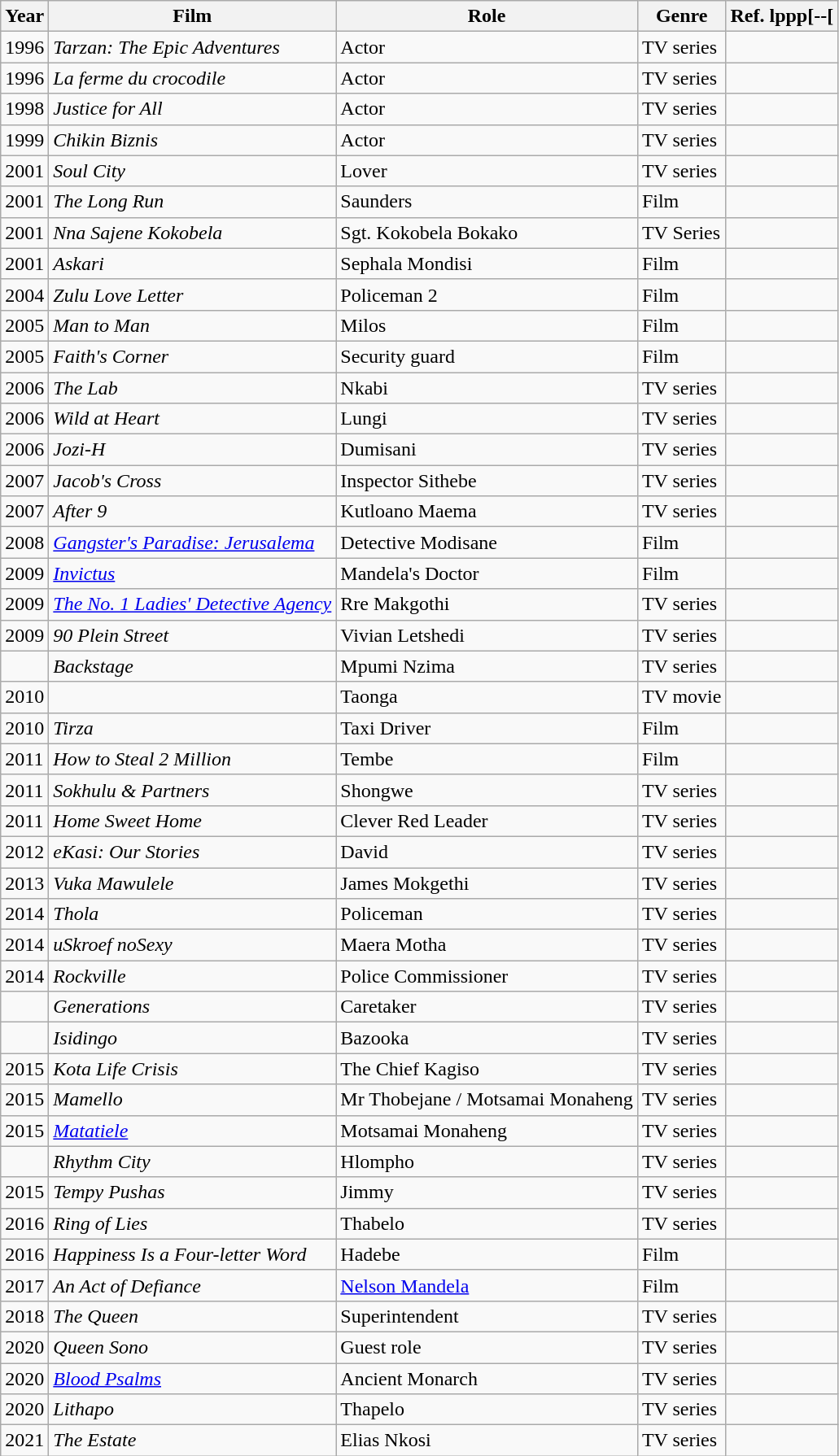<table class="wikitable">
<tr>
<th>Year</th>
<th>Film</th>
<th>Role</th>
<th>Genre</th>
<th>Ref. lppp[--[</th>
</tr>
<tr>
<td>1996</td>
<td><em>Tarzan: The Epic Adventures</em></td>
<td>Actor</td>
<td>TV series</td>
<td></td>
</tr>
<tr>
<td>1996</td>
<td><em>La ferme du crocodile</em></td>
<td>Actor</td>
<td>TV series</td>
<td></td>
</tr>
<tr>
<td>1998</td>
<td><em>Justice for All</em></td>
<td>Actor</td>
<td>TV series</td>
<td></td>
</tr>
<tr>
<td>1999</td>
<td><em>Chikin Biznis</em></td>
<td>Actor</td>
<td>TV series</td>
<td></td>
</tr>
<tr>
<td>2001</td>
<td><em>Soul City</em></td>
<td>Lover</td>
<td>TV series</td>
<td></td>
</tr>
<tr>
<td>2001</td>
<td><em>The Long Run</em></td>
<td>Saunders</td>
<td>Film</td>
<td></td>
</tr>
<tr>
<td>2001</td>
<td><em>Nna Sajene Kokobela</em></td>
<td>Sgt. Kokobela Bokako</td>
<td>TV Series</td>
<td></td>
</tr>
<tr>
<td>2001</td>
<td><em>Askari</em></td>
<td>Sephala Mondisi</td>
<td>Film</td>
<td></td>
</tr>
<tr>
<td>2004</td>
<td><em>Zulu Love Letter</em></td>
<td>Policeman 2</td>
<td>Film</td>
<td></td>
</tr>
<tr>
<td>2005</td>
<td><em>Man to Man</em></td>
<td>Milos</td>
<td>Film</td>
<td></td>
</tr>
<tr>
<td>2005</td>
<td><em>Faith's Corner</em></td>
<td>Security guard</td>
<td>Film</td>
<td></td>
</tr>
<tr>
<td>2006</td>
<td><em>The Lab</em></td>
<td>Nkabi</td>
<td>TV series</td>
<td></td>
</tr>
<tr>
<td>2006</td>
<td><em>Wild at Heart</em></td>
<td>Lungi</td>
<td>TV series</td>
<td></td>
</tr>
<tr>
<td>2006</td>
<td><em>Jozi-H</em></td>
<td>Dumisani</td>
<td>TV series</td>
<td></td>
</tr>
<tr>
<td>2007</td>
<td><em>Jacob's Cross</em></td>
<td>Inspector Sithebe</td>
<td>TV series</td>
<td></td>
</tr>
<tr>
<td>2007</td>
<td><em>After 9</em></td>
<td>Kutloano Maema</td>
<td>TV series</td>
<td></td>
</tr>
<tr>
<td>2008</td>
<td><em><a href='#'>Gangster's Paradise: Jerusalema</a></em></td>
<td>Detective Modisane</td>
<td>Film</td>
<td></td>
</tr>
<tr>
<td>2009</td>
<td><em><a href='#'>Invictus</a></em></td>
<td>Mandela's Doctor</td>
<td>Film</td>
<td></td>
</tr>
<tr>
<td>2009</td>
<td><em><a href='#'>The No. 1 Ladies' Detective Agency</a></em></td>
<td>Rre Makgothi</td>
<td>TV series</td>
<td></td>
</tr>
<tr>
<td>2009</td>
<td><em>90 Plein Street</em></td>
<td>Vivian Letshedi</td>
<td>TV series</td>
<td></td>
</tr>
<tr>
<td></td>
<td><em>Backstage</em></td>
<td>Mpumi Nzima</td>
<td>TV series</td>
<td></td>
</tr>
<tr>
<td>2010</td>
<td><em></em></td>
<td>Taonga</td>
<td>TV movie</td>
<td></td>
</tr>
<tr>
<td>2010</td>
<td><em>Tirza</em></td>
<td>Taxi Driver</td>
<td>Film</td>
<td></td>
</tr>
<tr>
<td>2011</td>
<td><em>How to Steal 2 Million</em></td>
<td>Tembe</td>
<td>Film</td>
<td></td>
</tr>
<tr>
<td>2011</td>
<td><em>Sokhulu & Partners</em></td>
<td>Shongwe</td>
<td>TV series</td>
<td></td>
</tr>
<tr>
<td>2011</td>
<td><em>Home Sweet Home</em></td>
<td>Clever Red Leader</td>
<td>TV series</td>
<td></td>
</tr>
<tr>
<td>2012</td>
<td><em>eKasi: Our Stories</em></td>
<td>David</td>
<td>TV series</td>
<td></td>
</tr>
<tr>
<td>2013</td>
<td><em>Vuka Mawulele</em></td>
<td>James Mokgethi</td>
<td>TV series</td>
<td></td>
</tr>
<tr>
<td>2014</td>
<td><em>Thola</em></td>
<td>Policeman</td>
<td>TV series</td>
<td></td>
</tr>
<tr>
<td>2014</td>
<td><em>uSkroef noSexy</em></td>
<td>Maera Motha</td>
<td>TV series</td>
<td></td>
</tr>
<tr>
<td>2014</td>
<td><em>Rockville</em></td>
<td>Police Commissioner</td>
<td>TV series</td>
<td></td>
</tr>
<tr>
<td></td>
<td><em>Generations</em></td>
<td>Caretaker</td>
<td>TV series</td>
<td></td>
</tr>
<tr>
<td></td>
<td><em>Isidingo</em></td>
<td>Bazooka</td>
<td>TV series</td>
<td></td>
</tr>
<tr>
<td>2015</td>
<td><em>Kota Life Crisis</em></td>
<td>The Chief Kagiso</td>
<td>TV series</td>
<td></td>
</tr>
<tr>
<td>2015</td>
<td><em>Mamello</em></td>
<td>Mr Thobejane / Motsamai Monaheng</td>
<td>TV series</td>
<td></td>
</tr>
<tr>
<td>2015</td>
<td><em><a href='#'>Matatiele</a></em></td>
<td>Motsamai Monaheng</td>
<td>TV series</td>
<td></td>
</tr>
<tr>
<td></td>
<td><em>Rhythm City</em></td>
<td>Hlompho</td>
<td>TV series</td>
<td></td>
</tr>
<tr>
<td>2015</td>
<td><em>Tempy Pushas</em></td>
<td>Jimmy</td>
<td>TV series</td>
<td></td>
</tr>
<tr>
<td>2016</td>
<td><em>Ring of Lies</em></td>
<td>Thabelo</td>
<td>TV series</td>
<td></td>
</tr>
<tr>
<td>2016</td>
<td><em>Happiness Is a Four-letter Word</em></td>
<td>Hadebe</td>
<td>Film</td>
<td></td>
</tr>
<tr>
<td>2017</td>
<td><em>An Act of Defiance</em></td>
<td><a href='#'>Nelson Mandela</a></td>
<td>Film</td>
<td></td>
</tr>
<tr>
<td>2018</td>
<td><em>The Queen</em></td>
<td>Superintendent</td>
<td>TV series</td>
<td></td>
</tr>
<tr>
<td>2020</td>
<td><em>Queen Sono</em></td>
<td>Guest role</td>
<td>TV series</td>
<td></td>
</tr>
<tr>
<td>2020</td>
<td><em><a href='#'>Blood Psalms</a></em></td>
<td>Ancient Monarch</td>
<td>TV series</td>
<td></td>
</tr>
<tr>
<td>2020</td>
<td><em>Lithapo</em></td>
<td>Thapelo</td>
<td>TV series</td>
<td></td>
</tr>
<tr>
<td>2021</td>
<td><em>The Estate</em></td>
<td>Elias Nkosi</td>
<td>TV series</td>
<td></td>
</tr>
</table>
